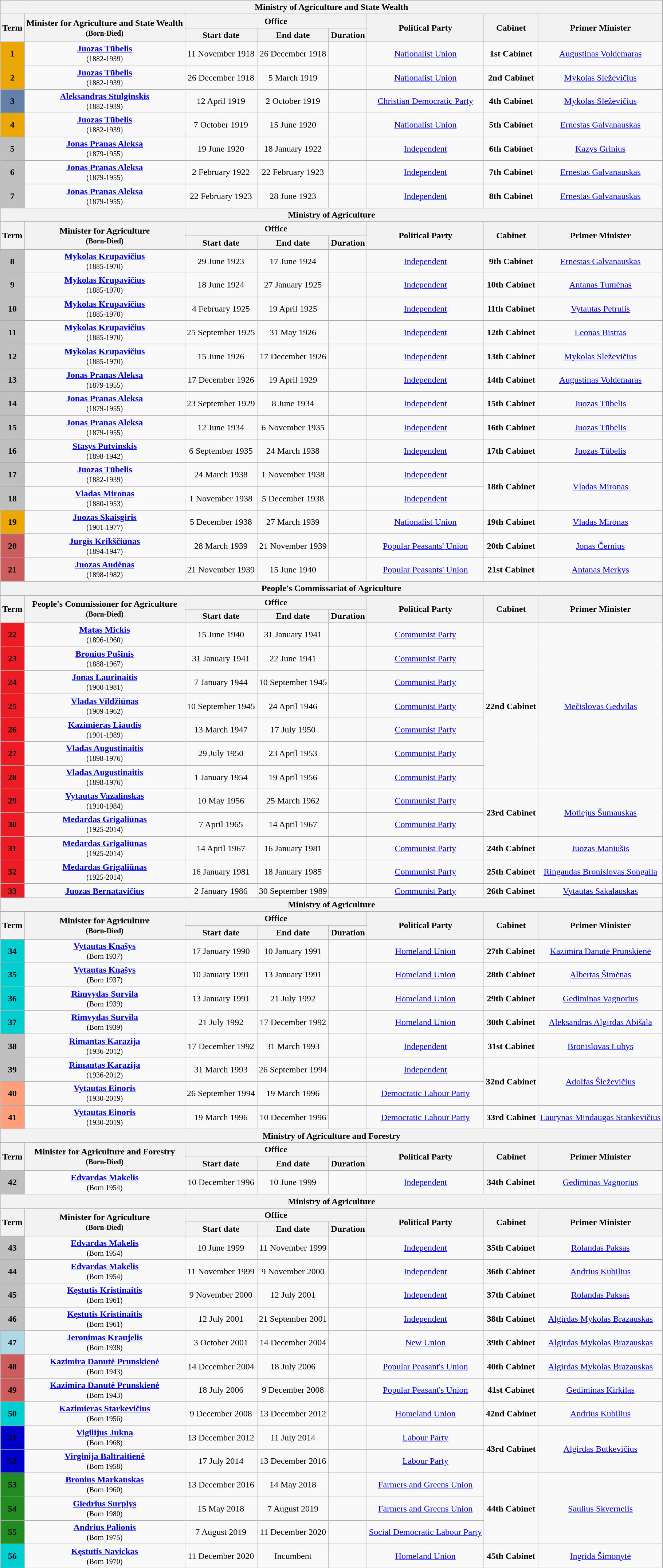<table class="wikitable">
<tr>
<th colspan="8">Ministry of Agriculture and State Wealth</th>
</tr>
<tr>
<th rowspan=2>Term</th>
<th rowspan=2>Minister for Agriculture and State Wealth <br> <small>(Born-Died)</small></th>
<th rowspan=1 colspan=3>Office</th>
<th rowspan=2>Political Party</th>
<th rowspan=2>Cabinet</th>
<th rowspan=2>Primer Minister</th>
</tr>
<tr>
<th>Start date</th>
<th>End date</th>
<th>Duration</th>
</tr>
<tr>
<th rowspan="1" style=background:#EBA706; color:white">1</th>
<td style="text-align:center;"><strong><a href='#'>Juozas Tūbelis</a></strong> <br> <small>(1882-1939)</small></td>
<td style="text-align:center;">11 November 1918</td>
<td style="text-align:center;">26 December 1918</td>
<td style="text-align:center;"></td>
<td style="text-align:center;"><a href='#'>Nationalist Union</a></td>
<td style="text-align:center;"><strong>1st Cabinet</strong></td>
<td style="text-align:center;"><a href='#'>Augustinas Voldemaras</a></td>
</tr>
<tr>
<th rowspan="1" style=background:#EBA706; color:white">2</th>
<td style="text-align:center;"><strong><a href='#'>Juozas Tūbelis</a></strong> <br> <small>(1882-1939)</small></td>
<td style="text-align:center;">26 December 1918</td>
<td style="text-align:center;">5 March 1919</td>
<td style="text-align:center;"></td>
<td style="text-align:center;"><a href='#'>Nationalist Union</a></td>
<td style="text-align:center;"><strong>2nd Cabinet</strong></td>
<td style="text-align:center;"><a href='#'>Mykolas Sleževičius</a></td>
</tr>
<tr>
<th rowspan="1" style=background:#6381A8; color:white">3</th>
<td style="text-align:center;"><strong><a href='#'>Aleksandras Stulginskis</a></strong> <br> <small>(1882-1939)</small></td>
<td style="text-align:center;">12 April 1919</td>
<td style="text-align:center;">2 October 1919</td>
<td style="text-align:center;"></td>
<td style="text-align:center;"><a href='#'>Christian Democratic Party</a></td>
<td style="text-align:center;"><strong>4th Cabinet</strong></td>
<td style="text-align:center;"><a href='#'>Mykolas Sleževičius</a></td>
</tr>
<tr>
<th rowspan="1" style=background:#EBA706; color:white">4</th>
<td style="text-align:center;"><strong><a href='#'>Juozas Tūbelis</a></strong> <br> <small>(1882-1939)</small></td>
<td style="text-align:center;">7 October 1919</td>
<td style="text-align:center;">15 June 1920</td>
<td style="text-align:center;"></td>
<td style="text-align:center;"><a href='#'>Nationalist Union</a></td>
<td style="text-align:center;"><strong>5th Cabinet</strong></td>
<td style="text-align:center;"><a href='#'>Ernestas Galvanauskas</a></td>
</tr>
<tr>
<th rowspan="1" style=background:#C0C0C0; color:white">5</th>
<td style="text-align:center;"><strong><a href='#'>Jonas Pranas Aleksa</a></strong> <br> <small>(1879-1955)</small></td>
<td style="text-align:center;">19 June 1920</td>
<td style="text-align:center;">18 January 1922</td>
<td style="text-align:center;"></td>
<td style="text-align:center;"><a href='#'>Independent</a></td>
<td style="text-align:center;"><strong>6th Cabinet</strong></td>
<td style="text-align:center;"><a href='#'>Kazys Grinius</a></td>
</tr>
<tr>
<th rowspan="1" style=background:#C0C0C0; color:white">6</th>
<td style="text-align:center;"><strong><a href='#'>Jonas Pranas Aleksa</a></strong> <br> <small>(1879-1955)</small></td>
<td style="text-align:center;">2 February 1922</td>
<td style="text-align:center;">22 February 1923</td>
<td style="text-align:center;"></td>
<td style="text-align:center;"><a href='#'>Independent</a></td>
<td style="text-align:center;"><strong>7th Cabinet</strong></td>
<td style="text-align:center;"><a href='#'>Ernestas Galvanauskas</a></td>
</tr>
<tr>
<th rowspan="1" style=background:#C0C0C0; color:white">7</th>
<td style="text-align:center;"><strong><a href='#'>Jonas Pranas Aleksa</a></strong> <br> <small>(1879-1955)</small></td>
<td style="text-align:center;">22 February 1923</td>
<td style="text-align:center;">28 June 1923</td>
<td style="text-align:center;"></td>
<td style="text-align:center;"><a href='#'>Independent</a></td>
<td style="text-align:center;"><strong>8th Cabinet</strong></td>
<td style="text-align:center;"><a href='#'>Ernestas Galvanauskas</a></td>
</tr>
<tr>
<th colspan="8">Ministry of Agriculture</th>
</tr>
<tr>
<th rowspan=2>Term</th>
<th rowspan=2>Minister for Agriculture <br> <small>(Born-Died)</small></th>
<th rowspan=1 colspan=3>Office</th>
<th rowspan=2>Political Party</th>
<th rowspan=2>Cabinet</th>
<th rowspan=2>Primer Minister</th>
</tr>
<tr>
<th>Start date</th>
<th>End date</th>
<th>Duration</th>
</tr>
<tr>
<th rowspan="1" style=background:#C0C0C0; color:white">8</th>
<td style="text-align:center;"><strong><a href='#'>Mykolas Krupavičius</a></strong> <br> <small>(1885-1970)</small></td>
<td style="text-align:center;">29 June 1923</td>
<td style="text-align:center;">17 June 1924</td>
<td style="text-align:center;"></td>
<td style="text-align:center;"><a href='#'>Independent</a></td>
<td style="text-align:center;"><strong>9th Cabinet</strong></td>
<td style="text-align:center;"><a href='#'>Ernestas Galvanauskas</a></td>
</tr>
<tr>
<th rowspan="1" style=background:#C0C0C0; color:white">9</th>
<td style="text-align:center;"><strong><a href='#'>Mykolas Krupavičius</a></strong> <br> <small>(1885-1970)</small></td>
<td style="text-align:center;">18 June 1924</td>
<td style="text-align:center;">27 January 1925</td>
<td style="text-align:center;"></td>
<td style="text-align:center;"><a href='#'>Independent</a></td>
<td style="text-align:center;"><strong>10th Cabinet</strong></td>
<td style="text-align:center;"><a href='#'>Antanas Tumėnas</a></td>
</tr>
<tr>
<th rowspan="1" style=background:#C0C0C0; color:white">10</th>
<td style="text-align:center;"><strong><a href='#'>Mykolas Krupavičius</a></strong> <br> <small>(1885-1970)</small></td>
<td style="text-align:center;">4 February 1925</td>
<td style="text-align:center;">19 April 1925</td>
<td style="text-align:center;"></td>
<td style="text-align:center;"><a href='#'>Independent</a></td>
<td style="text-align:center;"><strong>11th Cabinet</strong></td>
<td style="text-align:center;"><a href='#'>Vytautas Petrulis</a></td>
</tr>
<tr>
<th rowspan="1" style=background:#C0C0C0; color:white">11</th>
<td style="text-align:center;"><strong><a href='#'>Mykolas Krupavičius</a></strong> <br> <small>(1885-1970)</small></td>
<td style="text-align:center;">25 September 1925</td>
<td style="text-align:center;">31 May 1926</td>
<td style="text-align:center;"></td>
<td style="text-align:center;"><a href='#'>Independent</a></td>
<td style="text-align:center;"><strong>12th Cabinet</strong></td>
<td style="text-align:center;"><a href='#'>Leonas Bistras</a></td>
</tr>
<tr>
<th rowspan="1" style=background:#C0C0C0; color:white">12</th>
<td style="text-align:center;"><strong><a href='#'>Mykolas Krupavičius</a></strong> <br> <small>(1885-1970)</small></td>
<td style="text-align:center;">15 June 1926</td>
<td style="text-align:center;">17 December 1926</td>
<td style="text-align:center;"></td>
<td style="text-align:center;"><a href='#'>Independent</a></td>
<td style="text-align:center;"><strong>13th Cabinet</strong></td>
<td style="text-align:center;"><a href='#'>Mykolas Sleževičius</a></td>
</tr>
<tr>
<th rowspan="1" style=background:#C0C0C0; color:white">13</th>
<td style="text-align:center;"><strong><a href='#'>Jonas Pranas Aleksa</a></strong> <br> <small>(1879-1955)</small></td>
<td style="text-align:center;">17 December 1926</td>
<td style="text-align:center;">19 April 1929</td>
<td style="text-align:center;"></td>
<td style="text-align:center;"><a href='#'>Independent</a></td>
<td style="text-align:center;"><strong>14th Cabinet</strong></td>
<td style="text-align:center;"><a href='#'>Augustinas Voldemaras</a></td>
</tr>
<tr>
<th rowspan="1" style=background:#C0C0C0; color:white">14</th>
<td style="text-align:center;"><strong><a href='#'>Jonas Pranas Aleksa</a></strong> <br> <small>(1879-1955)</small></td>
<td style="text-align:center;">23 September 1929</td>
<td style="text-align:center;">8 June 1934</td>
<td style="text-align:center;"></td>
<td style="text-align:center;"><a href='#'>Independent</a></td>
<td style="text-align:center;"><strong>15th Cabinet</strong></td>
<td style="text-align:center;"><a href='#'>Juozas Tūbelis</a></td>
</tr>
<tr>
<th rowspan="1" style=background:#C0C0C0; color:white">15</th>
<td style="text-align:center;"><strong><a href='#'>Jonas Pranas Aleksa</a></strong> <br> <small>(1879-1955)</small></td>
<td style="text-align:center;">12 June 1934</td>
<td style="text-align:center;">6 November 1935</td>
<td style="text-align:center;"></td>
<td style="text-align:center;"><a href='#'>Independent</a></td>
<td style="text-align:center;"><strong>16th Cabinet</strong></td>
<td style="text-align:center;"><a href='#'>Juozas Tūbelis</a></td>
</tr>
<tr>
<th rowspan="1" style=background:#C0C0C0; color:white">16</th>
<td style="text-align:center;"><strong><a href='#'>Stasys Putvinskis</a></strong> <br> <small>(1898-1942)</small></td>
<td style="text-align:center;">6 September 1935</td>
<td style="text-align:center;">24 March 1938</td>
<td style="text-align:center;"></td>
<td style="text-align:center;"><a href='#'>Independent</a></td>
<td style="text-align:center;"><strong>17th Cabinet</strong></td>
<td style="text-align:center;"><a href='#'>Juozas Tūbelis</a></td>
</tr>
<tr>
<th rowspan="1" style=background:#C0C0C0; color:white">17</th>
<td style="text-align:center;"><strong><a href='#'>Juozas Tūbelis</a></strong> <br> <small>(1882-1939)</small></td>
<td style="text-align:center;">24 March 1938</td>
<td style="text-align:center;">1 November 1938</td>
<td style="text-align:center;"></td>
<td style="text-align:center;"><a href='#'>Independent</a></td>
<td rowspan="2" style="text-align:center;"><strong>18th Cabinet</strong></td>
<td rowspan="2" style="text-align:center;"><a href='#'>Vladas Mironas</a></td>
</tr>
<tr>
<th rowspan="1" style=background:#C0C0C0; color:white">18</th>
<td style="text-align:center;"><strong><a href='#'>Vladas Mironas</a></strong> <br> <small>(1880-1953)</small></td>
<td style="text-align:center;">1 November 1938</td>
<td style="text-align:center;">5 December 1938</td>
<td style="text-align:center;"></td>
<td style="text-align:center;"><a href='#'>Independent</a></td>
</tr>
<tr>
<th rowspan="1" style=background:#EBA706; color:white">19</th>
<td style="text-align:center;"><strong><a href='#'>Juozas Skaisgiris</a></strong> <br> <small>(1901-1977)</small></td>
<td style="text-align:center;">5 December 1938</td>
<td style="text-align:center;">27 March 1939</td>
<td style="text-align:center;"></td>
<td style="text-align:center;" style="text-align:center;"><a href='#'>Nationalist Union</a></td>
<td style="text-align:center;"><strong>19th Cabinet</strong></td>
<td style="text-align:center;"><a href='#'>Vladas Mironas</a></td>
</tr>
<tr>
<th rowspan="1" style=background:#CD5C5C; color:white">20</th>
<td style="text-align:center;"><strong><a href='#'>Jurgis Krikščiūnas</a></strong> <br> <small>(1894-1947)</small></td>
<td style="text-align:center;">28 March 1939</td>
<td style="text-align:center;">21 November 1939</td>
<td style="text-align:center;"></td>
<td style="text-align:center;" style="text-align:center;"><a href='#'>Popular Peasants' Union</a></td>
<td style="text-align:center;"><strong>20th Cabinet</strong></td>
<td style="text-align:center;"><a href='#'>Jonas Černius</a></td>
</tr>
<tr>
<th rowspan="1" style=background:#CD5C5C; color:white">21</th>
<td style="text-align:center;"><strong><a href='#'>Juozas Audėnas</a></strong> <br> <small>(1898-1982)</small></td>
<td style="text-align:center;">21 November 1939</td>
<td style="text-align:center;">15 June 1940</td>
<td style="text-align:center;"></td>
<td style="text-align:center;" style="text-align:center;"><a href='#'>Popular Peasants' Union</a></td>
<td style="text-align:center;"><strong>21st Cabinet</strong></td>
<td style="text-align:center;"><a href='#'>Antanas Merkys</a></td>
</tr>
<tr>
<th colspan="8">People's Commissariat of Agriculture</th>
</tr>
<tr>
<th rowspan=2>Term</th>
<th rowspan=2>People's Commissioner for Agriculture <br> <small>(Born-Died)</small></th>
<th rowspan=1 colspan=3>Office</th>
<th rowspan=2>Political Party</th>
<th rowspan=2>Cabinet</th>
<th rowspan=2>Primer Minister</th>
</tr>
<tr>
<th>Start date</th>
<th>End date</th>
<th>Duration</th>
</tr>
<tr>
<th rowspan="1" style=background:#ED1C24; color:white">22</th>
<td style="text-align:center;"><strong><a href='#'>Matas Mickis</a></strong> <br> <small>(1896-1960)</small></td>
<td style="text-align:center;">15 June 1940</td>
<td style="text-align:center;">31 January 1941</td>
<td style="text-align:center;"></td>
<td style="text-align:center;" style="text-align:center;"><a href='#'>Communist Party</a></td>
<td rowspan="7" style="text-align:center;"><strong>22nd Cabinet</strong></td>
<td rowspan="7" style="text-align:center;"><a href='#'>Mečislovas Gedvilas</a></td>
</tr>
<tr>
<th rowspan="1" style=background:#ED1C24; color:white">23</th>
<td style="text-align:center;"><strong><a href='#'>Bronius Pušinis</a></strong> <br> <small>(1888-1967)</small></td>
<td style="text-align:center;">31 January 1941</td>
<td style="text-align:center;">22 June 1941</td>
<td style="text-align:center;"></td>
<td style="text-align:center;" style="text-align:center;"><a href='#'>Communist Party</a></td>
</tr>
<tr>
<th rowspan="1" style=background:#ED1C24; color:white">24</th>
<td style="text-align:center;"><strong><a href='#'>Jonas Laurinaitis</a></strong> <br> <small>(1900-1981)</small></td>
<td style="text-align:center;">7 January 1944</td>
<td style="text-align:center;">10 September 1945</td>
<td style="text-align:center;"></td>
<td style="text-align:center;" style="text-align:center;"><a href='#'>Communist Party</a></td>
</tr>
<tr>
<th rowspan="1" style=background:#ED1C24; color:white">25</th>
<td style="text-align:center;"><strong><a href='#'>Vladas Vildžiūnas</a></strong> <br> <small>(1909-1962)</small></td>
<td style="text-align:center;">10 September 1945</td>
<td style="text-align:center;">24 April 1946</td>
<td style="text-align:center;"></td>
<td style="text-align:center;" style="text-align:center;"><a href='#'>Communist Party</a></td>
</tr>
<tr>
<th rowspan="1" style=background:#ED1C24; color:white">26</th>
<td style="text-align:center;"><strong><a href='#'>Kazimieras Liaudis</a></strong> <br> <small>(1901-1989)</small></td>
<td style="text-align:center;">13 March 1947</td>
<td style="text-align:center;">17 July 1950</td>
<td style="text-align:center;"></td>
<td style="text-align:center;" style="text-align:center;"><a href='#'>Communist Party</a></td>
</tr>
<tr>
<th rowspan="1" style=background:#ED1C24; color:white">27</th>
<td style="text-align:center;"><strong><a href='#'>Vladas Augustinaitis</a></strong> <br> <small>(1898-1976)</small></td>
<td style="text-align:center;">29 July 1950</td>
<td style="text-align:center;">23 April 1953</td>
<td style="text-align:center;"></td>
<td style="text-align:center;" style="text-align:center;"><a href='#'>Communist Party</a></td>
</tr>
<tr>
<th rowspan="1" style=background:#ED1C24; color:white">28</th>
<td style="text-align:center;"><strong><a href='#'>Vladas Augustinaitis</a></strong> <br> <small>(1898-1976)</small></td>
<td style="text-align:center;">1 January 1954</td>
<td style="text-align:center;">19 April 1956</td>
<td style="text-align:center;"></td>
<td style="text-align:center;" style="text-align:center;"><a href='#'>Communist Party</a></td>
</tr>
<tr>
<th rowspan="1" style=background:#ED1C24; color:white">29</th>
<td style="text-align:center;"><strong><a href='#'>Vytautas Vazalinskas</a></strong> <br> <small>(1910-1984)</small></td>
<td style="text-align:center;">10 May 1956</td>
<td style="text-align:center;">25 March 1962</td>
<td style="text-align:center;"></td>
<td style="text-align:center;" style="text-align:center;"><a href='#'>Communist Party</a></td>
<td rowspan="2" style="text-align:center;"><strong>23rd Cabinet</strong></td>
<td rowspan="2" style="text-align:center;"><a href='#'>Motiejus Šumauskas</a></td>
</tr>
<tr>
<th rowspan="1" style=background:#ED1C24; color:white">30</th>
<td style="text-align:center;"><strong><a href='#'>Medardas Grigaliūnas</a></strong> <br> <small>(1925-2014)</small></td>
<td style="text-align:center;">7 April 1965</td>
<td style="text-align:center;">14 April 1967</td>
<td style="text-align:center;"></td>
<td style="text-align:center;" style="text-align:center;"><a href='#'>Communist Party</a></td>
</tr>
<tr>
<th rowspan="1" style=background:#ED1C24; color:white">31</th>
<td style="text-align:center;"><strong><a href='#'>Medardas Grigaliūnas</a></strong> <br> <small>(1925-2014)</small></td>
<td style="text-align:center;">14 April 1967</td>
<td style="text-align:center;">16 January 1981</td>
<td style="text-align:center;"></td>
<td style="text-align:center;" style="text-align:center;"><a href='#'>Communist Party</a></td>
<td style="text-align:center;"><strong>24th Cabinet</strong></td>
<td style="text-align:center;"><a href='#'>Juozas Maniušis</a></td>
</tr>
<tr>
<th rowspan="1" style=background:#ED1C24; color:white">32</th>
<td style="text-align:center;"><strong><a href='#'>Medardas Grigaliūnas</a></strong> <br> <small>(1925-2014)</small></td>
<td style="text-align:center;">16 January 1981</td>
<td style="text-align:center;">18 January 1985</td>
<td style="text-align:center;"></td>
<td style="text-align:center;" style="text-align:center;"><a href='#'>Communist Party</a></td>
<td style="text-align:center;"><strong>25th Cabinet</strong></td>
<td style="text-align:center;"><a href='#'>Ringaudas Bronislovas Songaila</a></td>
</tr>
<tr>
<th rowspan="1" style=background:#ED1C24; color:white">33</th>
<td style="text-align:center;"><strong><a href='#'>Juozas Bernatavičius</a></strong> <br> <small></small></td>
<td style="text-align:center;">2 January 1986</td>
<td style="text-align:center;">30 September 1989</td>
<td style="text-align:center;"></td>
<td style="text-align:center;" style="text-align:center;"><a href='#'>Communist Party</a></td>
<td style="text-align:center;"><strong>26th Cabinet</strong></td>
<td style="text-align:center;"><a href='#'>Vytautas Sakalauskas</a></td>
</tr>
<tr>
<th colspan="8">Ministry of Agriculture</th>
</tr>
<tr>
<th rowspan=2>Term</th>
<th rowspan=2>Minister for Agriculture <br> <small>(Born-Died)</small></th>
<th rowspan=1 colspan=3>Office</th>
<th rowspan=2>Political Party</th>
<th rowspan=2>Cabinet</th>
<th rowspan=2>Primer Minister</th>
</tr>
<tr>
<th>Start date</th>
<th>End date</th>
<th>Duration</th>
</tr>
<tr>
<th rowspan="1" style=background:#00CED1; color:white">34</th>
<td style="text-align:center;"><strong><a href='#'>Vytautas Knašys</a></strong> <br> <small>(Born 1937)</small></td>
<td style="text-align:center;">17 January 1990</td>
<td style="text-align:center;">10 January 1991</td>
<td style="text-align:center;"></td>
<td style="text-align:center;" style="text-align:center;"><a href='#'>Homeland Union</a></td>
<td style="text-align:center;"><strong>27th Cabinet</strong></td>
<td style="text-align:center;"><a href='#'>Kazimira Danutė Prunskienė</a></td>
</tr>
<tr>
<th rowspan="1" style=background:#00CED1; color:white">35</th>
<td style="text-align:center;"><strong><a href='#'>Vytautas Knašys</a></strong> <br> <small>(Born 1937)</small></td>
<td style="text-align:center;">10 January 1991</td>
<td style="text-align:center;">13 January 1991</td>
<td style="text-align:center;"></td>
<td style="text-align:center;" style="text-align:center;"><a href='#'>Homeland Union</a></td>
<td style="text-align:center;"><strong>28th Cabinet</strong></td>
<td style="text-align:center;" style="text-align:center;"><a href='#'>Albertas Šimėnas</a></td>
</tr>
<tr>
<th rowspan="1" style=background:#00CED1; color:white">36</th>
<td style="text-align:center;"><strong><a href='#'>Rimvydas Survila</a></strong> <br> <small>(Born 1939)</small></td>
<td style="text-align:center;">13 January 1991</td>
<td style="text-align:center;">21 July 1992</td>
<td style="text-align:center;"></td>
<td style="text-align:center;" style="text-align:center;"><a href='#'>Homeland Union</a></td>
<td style="text-align:center;"><strong>29th Cabinet</strong></td>
<td style="text-align:center;"><a href='#'>Gediminas Vagnorius</a></td>
</tr>
<tr>
<th rowspan="1" style=background:#00CED1; color:white">37</th>
<td style="text-align:center;"><strong><a href='#'>Rimvydas Survila</a></strong> <br> <small>(Born 1939)</small></td>
<td style="text-align:center;">21 July 1992</td>
<td style="text-align:center;">17 December 1992</td>
<td style="text-align:center;"></td>
<td style="text-align:center;" style="text-align:center;"><a href='#'>Homeland Union</a></td>
<td style="text-align:center;"><strong>30th Cabinet</strong></td>
<td style="text-align:center;"><a href='#'>Aleksandras Algirdas Abišala</a></td>
</tr>
<tr>
<th rowspan="1" style=background:#C0C0C0; color:white">38</th>
<td style="text-align:center;"><strong><a href='#'>Rimantas Karazija</a></strong> <br> <small>(1936-2012)</small></td>
<td style="text-align:center;">17 December 1992</td>
<td style="text-align:center;">31 March 1993</td>
<td style="text-align:center;"></td>
<td style="text-align:center;" style="text-align:center;"><a href='#'>Independent</a></td>
<td style="text-align:center;"><strong>31st Cabinet</strong></td>
<td style="text-align:center;"><a href='#'>Bronislovas Lubys</a></td>
</tr>
<tr>
<th rowspan="1" style=background:#C0C0C0; color:white">39</th>
<td style="text-align:center;"><strong><a href='#'>Rimantas Karazija</a></strong> <br> <small>(1936-2012)</small></td>
<td style="text-align:center;">31 March 1993</td>
<td style="text-align:center;">26 September 1994</td>
<td style="text-align:center;"></td>
<td style="text-align:center;" style="text-align:center;"><a href='#'>Independent</a></td>
<td rowspan="2" style="text-align:center;"><strong>32nd Cabinet</strong></td>
<td rowspan="2" style="text-align:center;"><a href='#'>Adolfas Šleževičius</a></td>
</tr>
<tr>
<th rowspan="1" style=background:#FFA07A; color:white">40</th>
<td style="text-align:center;"><strong><a href='#'>Vytautas Einoris</a></strong> <br> <small>(1930-2019)</small></td>
<td style="text-align:center;">26 September 1994</td>
<td style="text-align:center;">19 March 1996</td>
<td style="text-align:center;"></td>
<td style="text-align:center;" style="text-align:center;"><a href='#'>Democratic Labour Party</a></td>
</tr>
<tr>
<th rowspan="1" style=background:#FFA07A; color:white">41</th>
<td style="text-align:center;"><strong><a href='#'>Vytautas Einoris</a></strong> <br> <small>(1930-2019)</small></td>
<td style="text-align:center;">19 March 1996</td>
<td style="text-align:center;">10 December 1996</td>
<td style="text-align:center;"></td>
<td style="text-align:center;" style="text-align:center;"><a href='#'>Democratic Labour Party</a></td>
<td style="text-align:center;"><strong>33rd Cabinet</strong></td>
<td style="text-align:center;"><a href='#'>Laurynas Mindaugas Stankevičius</a></td>
</tr>
<tr>
<th colspan="8">Ministry of Agriculture and Forestry</th>
</tr>
<tr>
<th rowspan=2>Term</th>
<th rowspan=2>Minister for Agriculture and Forestry <br> <small>(Born-Died)</small></th>
<th rowspan=1 colspan=3>Office</th>
<th rowspan=2>Political Party</th>
<th rowspan=2>Cabinet</th>
<th rowspan=2>Primer Minister</th>
</tr>
<tr>
<th>Start date</th>
<th>End date</th>
<th>Duration</th>
</tr>
<tr>
<th rowspan="1" style=background:#C0C0C0; color:white">42</th>
<td style="text-align:center;"><strong><a href='#'>Edvardas Makelis</a></strong> <br> <small>(Born 1954)</small></td>
<td style="text-align:center;">10 December 1996</td>
<td style="text-align:center;">10 June 1999</td>
<td style="text-align:center;"></td>
<td style="text-align:center;" style="text-align:center;"><a href='#'>Independent</a></td>
<td style="text-align:center;"><strong>34th Cabinet</strong></td>
<td style="text-align:center;"><a href='#'>Gediminas Vagnorius</a></td>
</tr>
<tr>
<th colspan="8">Ministry of Agriculture</th>
</tr>
<tr>
<th rowspan=2>Term</th>
<th rowspan=2>Minister for Agriculture <br> <small>(Born-Died)</small></th>
<th rowspan=1 colspan=3>Office</th>
<th rowspan=2>Political Party</th>
<th rowspan=2>Cabinet</th>
<th rowspan=2>Primer Minister</th>
</tr>
<tr>
<th>Start date</th>
<th>End date</th>
<th>Duration</th>
</tr>
<tr>
<th rowspan="1" style=background:#C0C0C0; color:white">43</th>
<td style="text-align:center;"><strong><a href='#'>Edvardas Makelis</a></strong> <br> <small>(Born 1954)</small></td>
<td style="text-align:center;">10 June 1999</td>
<td style="text-align:center;">11 November 1999</td>
<td style="text-align:center;"></td>
<td style="text-align:center;" style="text-align:center;"><a href='#'>Independent</a></td>
<td style="text-align:center;"><strong>35th Cabinet</strong></td>
<td style="text-align:center;"><a href='#'>Rolandas Paksas</a></td>
</tr>
<tr>
<th rowspan="1" style=background:#C0C0C0; color:white">44</th>
<td style="text-align:center;"><strong><a href='#'>Edvardas Makelis</a></strong> <br> <small>(Born 1954)</small></td>
<td style="text-align:center;">11 November 1999</td>
<td style="text-align:center;">9 November 2000</td>
<td style="text-align:center;"></td>
<td style="text-align:center;" style="text-align:center;"><a href='#'>Independent</a></td>
<td style="text-align:center;"><strong>36th Cabinet</strong></td>
<td style="text-align:center;"><a href='#'>Andrius Kubilius</a></td>
</tr>
<tr>
<th rowspan="1" style=background:#C0C0C0; color:white">45</th>
<td style="text-align:center;"><strong><a href='#'>Kęstutis Kristinaitis</a></strong> <br> <small>(Born 1961)</small></td>
<td style="text-align:center;">9 November 2000</td>
<td style="text-align:center;">12 July 2001</td>
<td style="text-align:center;"></td>
<td style="text-align:center;" style="text-align:center;"><a href='#'>Independent</a></td>
<td style="text-align:center;"><strong>37th Cabinet</strong></td>
<td style="text-align:center;"><a href='#'>Rolandas Paksas</a></td>
</tr>
<tr>
<th rowspan="1" style=background:#C0C0C0; color:white">46</th>
<td style="text-align:center;"><strong><a href='#'>Kęstutis Kristinaitis</a></strong> <br> <small>(Born 1961)</small></td>
<td style="text-align:center;">12 July 2001</td>
<td style="text-align:center;">21 September 2001</td>
<td style="text-align:center;"></td>
<td style="text-align:center;" style="text-align:center;"><a href='#'>Independent</a></td>
<td style="text-align:center;"><strong>38th Cabinet</strong></td>
<td style="text-align:center;"><a href='#'>Algirdas Mykolas Brazauskas</a></td>
</tr>
<tr>
<th rowspan="1" style=background:#ADD8E6; color:white">47</th>
<td style="text-align:center;"><strong><a href='#'>Jeronimas Kraujelis</a></strong> <br> <small>(Born 1938)</small></td>
<td style="text-align:center;">3 October 2001</td>
<td style="text-align:center;">14 December 2004</td>
<td style="text-align:center;"></td>
<td style="text-align:center;" style="text-align:center;"><a href='#'>New Union</a></td>
<td style="text-align:center;"><strong>39th Cabinet</strong></td>
<td style="text-align:center;"><a href='#'>Algirdas Mykolas Brazauskas</a></td>
</tr>
<tr>
<th rowspan="1" style=background:#CD5C5C; color:white">48</th>
<td style="text-align:center;"><strong><a href='#'>Kazimira Danutė Prunskienė</a></strong> <br> <small>(Born 1943)</small></td>
<td style="text-align:center;">14 December 2004</td>
<td style="text-align:center;">18 July 2006</td>
<td style="text-align:center;"></td>
<td style="text-align:center;" style="text-align:center;"><a href='#'>Popular Peasant's Union</a></td>
<td style="text-align:center;"><strong>40th Cabinet</strong></td>
<td style="text-align:center;"><a href='#'>Algirdas Mykolas Brazauskas</a></td>
</tr>
<tr>
<th rowspan="1" style=background:#CD5C5C; color:white">49</th>
<td style="text-align:center;"><strong><a href='#'>Kazimira Danutė Prunskienė</a></strong> <br> <small>(Born 1943)</small></td>
<td style="text-align:center;">18 July 2006</td>
<td style="text-align:center;">9 December 2008</td>
<td style="text-align:center;"></td>
<td style="text-align:center;" style="text-align:center;"><a href='#'>Popular Peasant's Union</a></td>
<td style="text-align:center;"><strong>41st Cabinet</strong></td>
<td style="text-align:center;"><a href='#'>Gediminas Kirkilas</a></td>
</tr>
<tr>
<th rowspan="1" style=background:#00CED1; color:white">50</th>
<td style="text-align:center;"><strong><a href='#'>Kazimieras Starkevičius</a></strong> <br> <small>(Born 1956)</small></td>
<td style="text-align:center;">9 December 2008</td>
<td style="text-align:center;">13 December 2012</td>
<td style="text-align:center;"></td>
<td style="text-align:center;" style="text-align:center;"><a href='#'>Homeland Union</a></td>
<td style="text-align:center;"><strong>42nd Cabinet</strong></td>
<td style="text-align:center;"><a href='#'>Andrius Kubilius</a></td>
</tr>
<tr>
<th rowspan="1" style=background:#0000CD; color:white">51</th>
<td style="text-align:center;"><strong><a href='#'>Vigilijus Jukna</a></strong> <br> <small>(Born 1968)</small></td>
<td style="text-align:center;">13 December 2012</td>
<td style="text-align:center;">11 July 2014</td>
<td style="text-align:center;"></td>
<td style="text-align:center;" style="text-align:center;"><a href='#'>Labour Party</a></td>
<td rowspan="2" style="text-align:center;"><strong>43rd Cabinet</strong></td>
<td rowspan="2" style="text-align:center;"><a href='#'>Algirdas Butkevičius</a></td>
</tr>
<tr>
<th rowspan="1" style=background:#0000CD; color:white">52</th>
<td style="text-align:center;"><strong><a href='#'>Virginija Baltraitienė</a></strong> <br> <small>(Born 1958)</small></td>
<td style="text-align:center;">17 July 2014</td>
<td style="text-align:center;">13 December 2016</td>
<td style="text-align:center;"></td>
<td style="text-align:center;" style="text-align:center;"><a href='#'>Labour Party</a></td>
</tr>
<tr>
<th rowspan="1" style=background:#228B22; color:white">53</th>
<td style="text-align:center;"><strong><a href='#'>Bronius Markauskas</a></strong> <br> <small>(Born 1960)</small></td>
<td style="text-align:center;">13 December 2016</td>
<td style="text-align:center;">14 May 2018</td>
<td style="text-align:center;"></td>
<td style="text-align:center;" style="text-align:center;"><a href='#'>Farmers and Greens Union</a></td>
<td rowspan="3" style="text-align:center;"><strong>44th Cabinet</strong></td>
<td rowspan="3" style="text-align:center;"><a href='#'>Saulius Skvernelis</a></td>
</tr>
<tr>
<th rowspan="1" style=background:#228B22; color:white">54</th>
<td style="text-align:center;"><strong><a href='#'>Giedrius Surplys</a></strong> <br> <small>(Born 1980)</small></td>
<td style="text-align:center;">15 May 2018</td>
<td style="text-align:center;">7 August 2019</td>
<td style="text-align:center;"></td>
<td style="text-align:center;" style="text-align:center;"><a href='#'>Farmers and Greens Union</a></td>
</tr>
<tr>
<th rowspan="1" style=background:#228B22; color:white">55</th>
<td style="text-align:center;"><strong><a href='#'>Andrius Palionis</a></strong> <br> <small>(Born 1975)</small></td>
<td style="text-align:center;">7 August 2019</td>
<td style="text-align:center;">11 December 2020</td>
<td style="text-align:center;"></td>
<td style="text-align:center;" style="text-align:center;"><a href='#'>Social Democratic Labour Party</a></td>
</tr>
<tr>
<th rowspan="1" style=background:#00CED1; color:white">56</th>
<td style="text-align:center;"><strong><a href='#'>Kęstutis Navickas</a></strong> <br> <small>(Born 1970)</small></td>
<td style="text-align:center;">11 December 2020</td>
<td style="text-align:center;">Incumbent</td>
<td style="text-align:center;"></td>
<td style="text-align:center;" style="text-align:center;"><a href='#'>Homeland Union</a></td>
<td rowspan="3" style="text-align:center;"><strong>45th Cabinet</strong></td>
<td rowspan="3" style="text-align:center;"><a href='#'>Ingrida Šimonytė</a></td>
</tr>
<tr>
</tr>
</table>
